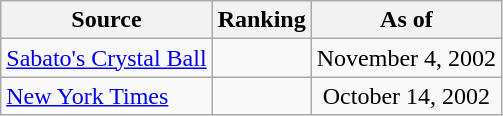<table class="wikitable" style="text-align:center">
<tr>
<th>Source</th>
<th>Ranking</th>
<th>As of</th>
</tr>
<tr>
<td align=left><a href='#'>Sabato's Crystal Ball</a></td>
<td></td>
<td>November 4, 2002</td>
</tr>
<tr>
<td align=left><a href='#'>New York Times</a></td>
<td></td>
<td>October 14, 2002</td>
</tr>
</table>
